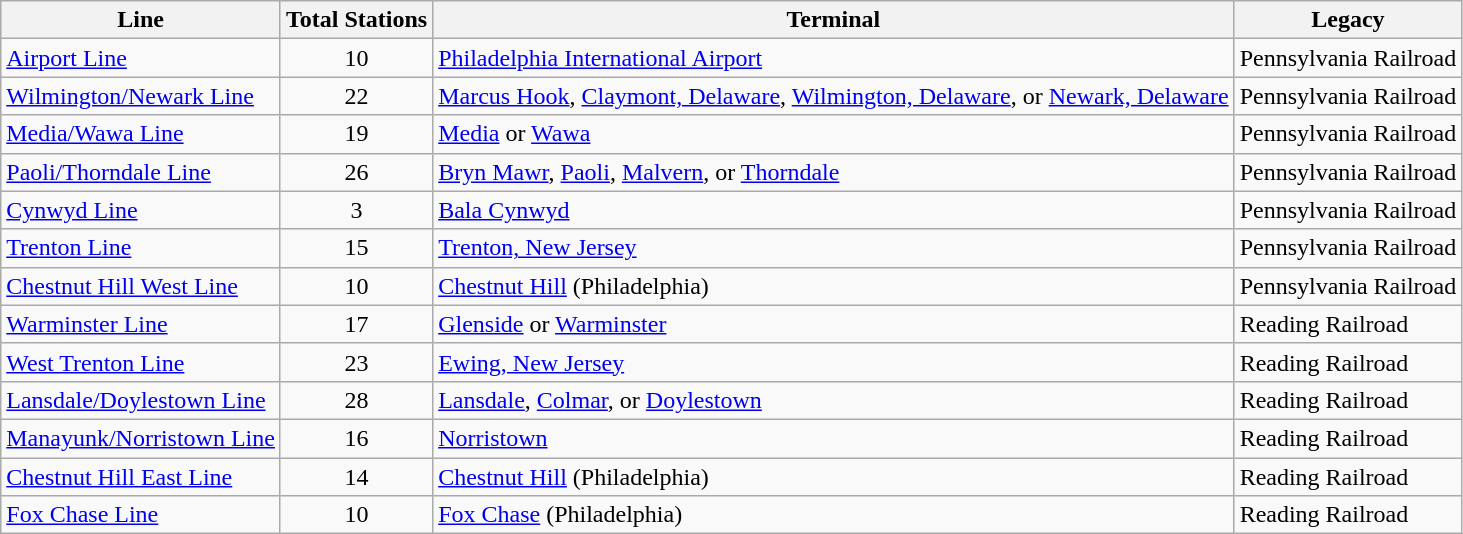<table class="wikitable">
<tr>
<th>Line</th>
<th>Total Stations</th>
<th>Terminal</th>
<th>Legacy</th>
</tr>
<tr>
<td><a href='#'>Airport Line</a></td>
<td align="center">10</td>
<td><a href='#'>Philadelphia International Airport</a></td>
<td>Pennsylvania Railroad</td>
</tr>
<tr>
<td><a href='#'>Wilmington/Newark Line</a></td>
<td align="center">22</td>
<td><a href='#'>Marcus Hook</a>, <a href='#'>Claymont, Delaware</a>, <a href='#'>Wilmington, Delaware</a>, or <a href='#'>Newark, Delaware</a></td>
<td>Pennsylvania Railroad</td>
</tr>
<tr>
<td><a href='#'>Media/Wawa Line</a></td>
<td align="center">19</td>
<td><a href='#'>Media</a> or <a href='#'>Wawa</a></td>
<td>Pennsylvania Railroad</td>
</tr>
<tr>
<td><a href='#'>Paoli/Thorndale Line</a></td>
<td align="center">26</td>
<td><a href='#'>Bryn Mawr</a>, <a href='#'>Paoli</a>, <a href='#'>Malvern</a>, or <a href='#'>Thorndale</a></td>
<td>Pennsylvania Railroad</td>
</tr>
<tr>
<td><a href='#'>Cynwyd Line</a></td>
<td align="center">3</td>
<td><a href='#'>Bala Cynwyd</a></td>
<td>Pennsylvania Railroad</td>
</tr>
<tr>
<td><a href='#'>Trenton Line</a></td>
<td align="center">15</td>
<td><a href='#'>Trenton, New Jersey</a></td>
<td>Pennsylvania Railroad</td>
</tr>
<tr>
<td><a href='#'>Chestnut Hill West Line</a></td>
<td align="center">10</td>
<td><a href='#'>Chestnut Hill</a> (Philadelphia)</td>
<td>Pennsylvania Railroad</td>
</tr>
<tr>
<td><a href='#'>Warminster Line</a></td>
<td align="center">17</td>
<td><a href='#'>Glenside</a> or <a href='#'>Warminster</a></td>
<td>Reading Railroad</td>
</tr>
<tr>
<td><a href='#'>West Trenton Line</a></td>
<td align="center">23</td>
<td><a href='#'>Ewing, New Jersey</a></td>
<td>Reading Railroad</td>
</tr>
<tr>
<td><a href='#'>Lansdale/Doylestown Line</a></td>
<td align="center">28</td>
<td><a href='#'>Lansdale</a>, <a href='#'>Colmar</a>, or <a href='#'>Doylestown</a></td>
<td>Reading Railroad</td>
</tr>
<tr>
<td><a href='#'>Manayunk/Norristown Line</a></td>
<td align="center">16</td>
<td><a href='#'>Norristown</a></td>
<td>Reading Railroad</td>
</tr>
<tr>
<td><a href='#'>Chestnut Hill East Line</a></td>
<td align="center">14</td>
<td><a href='#'>Chestnut Hill</a> (Philadelphia)</td>
<td>Reading Railroad</td>
</tr>
<tr>
<td><a href='#'>Fox Chase Line</a></td>
<td align="center">10</td>
<td><a href='#'>Fox Chase</a> (Philadelphia)</td>
<td>Reading Railroad</td>
</tr>
</table>
